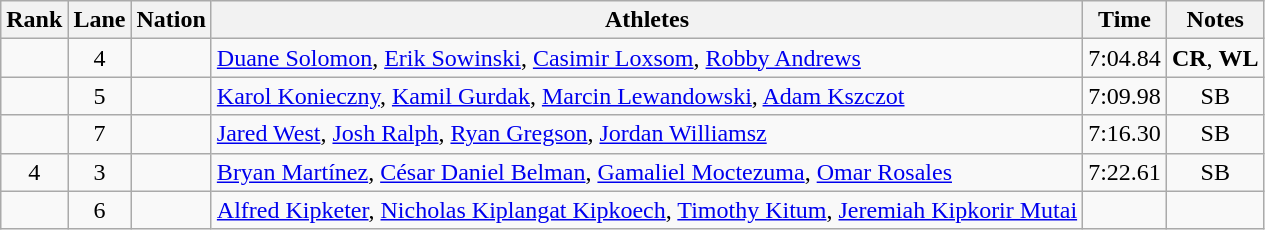<table class="wikitable sortable" style="text-align:center">
<tr>
<th>Rank</th>
<th>Lane</th>
<th>Nation</th>
<th>Athletes</th>
<th>Time</th>
<th>Notes</th>
</tr>
<tr>
<td></td>
<td>4</td>
<td align=left></td>
<td align=left><a href='#'>Duane Solomon</a>, <a href='#'>Erik Sowinski</a>, <a href='#'>Casimir Loxsom</a>, <a href='#'>Robby Andrews</a></td>
<td>7:04.84</td>
<td><strong>CR</strong>, <strong>WL</strong></td>
</tr>
<tr>
<td></td>
<td>5</td>
<td align=left></td>
<td align=left><a href='#'>Karol Konieczny</a>, <a href='#'>Kamil Gurdak</a>, <a href='#'>Marcin Lewandowski</a>, <a href='#'>Adam Kszczot</a></td>
<td>7:09.98</td>
<td>SB</td>
</tr>
<tr>
<td></td>
<td>7</td>
<td align=left></td>
<td align=left><a href='#'>Jared West</a>, <a href='#'>Josh Ralph</a>, <a href='#'>Ryan Gregson</a>, <a href='#'>Jordan Williamsz</a></td>
<td>7:16.30</td>
<td>SB</td>
</tr>
<tr>
<td>4</td>
<td>3</td>
<td align=left></td>
<td align=left><a href='#'>Bryan Martínez</a>, <a href='#'>César Daniel Belman</a>, <a href='#'>Gamaliel Moctezuma</a>, <a href='#'>Omar Rosales</a></td>
<td>7:22.61</td>
<td>SB</td>
</tr>
<tr>
<td></td>
<td>6</td>
<td align=left></td>
<td align=left><a href='#'>Alfred Kipketer</a>, <a href='#'>Nicholas Kiplangat Kipkoech</a>, <a href='#'>Timothy Kitum</a>, <a href='#'>Jeremiah Kipkorir Mutai</a></td>
<td></td>
<td></td>
</tr>
</table>
